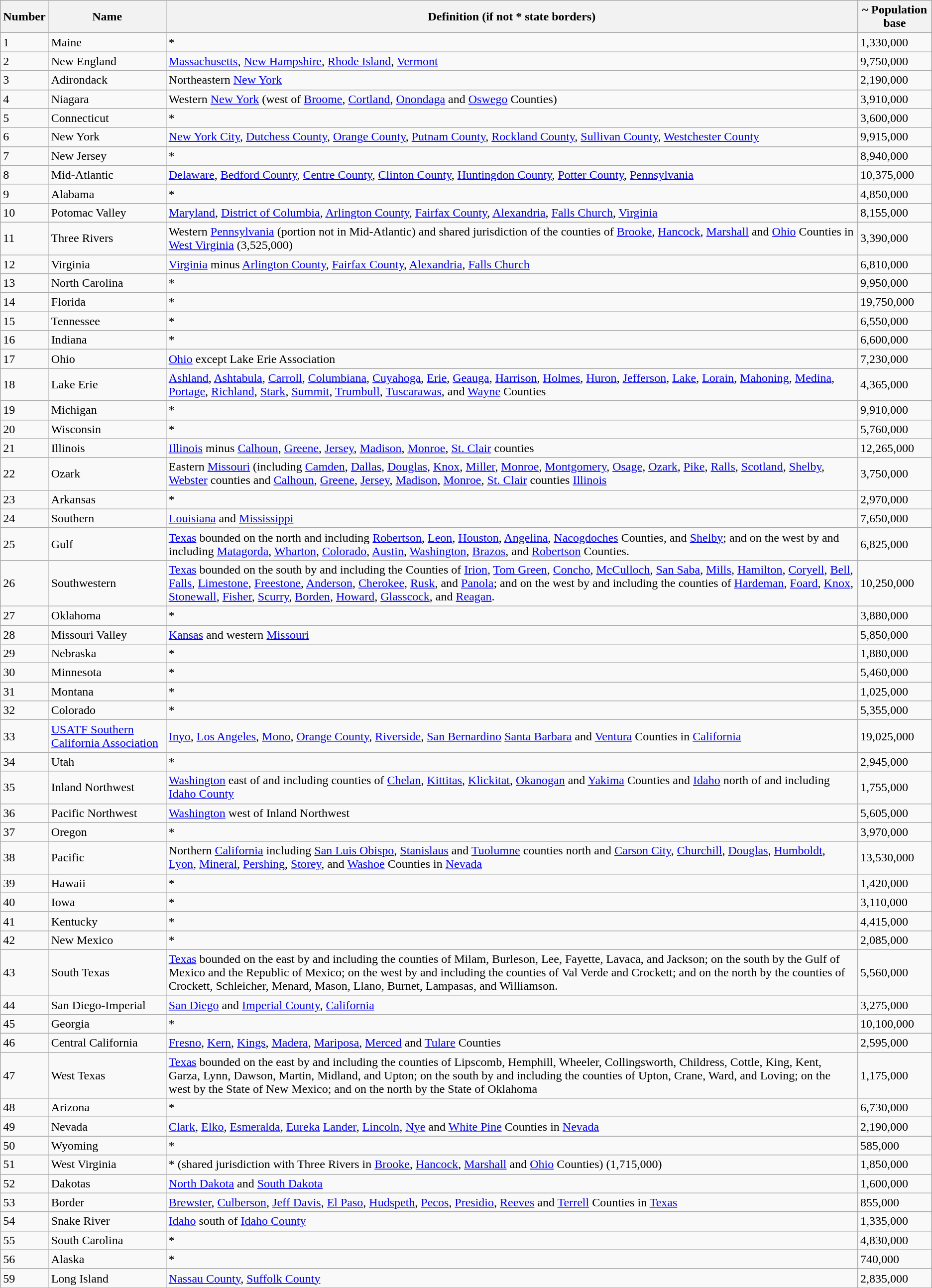<table class="wikitable sortable">
<tr>
<th>Number</th>
<th>Name</th>
<th>Definition (if not * state borders)</th>
<th>~ Population base</th>
</tr>
<tr>
<td>1</td>
<td>Maine</td>
<td>*</td>
<td>1,330,000</td>
</tr>
<tr>
<td>2</td>
<td>New England</td>
<td><a href='#'>Massachusetts</a>, <a href='#'>New Hampshire</a>, <a href='#'>Rhode Island</a>, <a href='#'>Vermont</a></td>
<td>9,750,000</td>
</tr>
<tr>
<td>3</td>
<td>Adirondack</td>
<td>Northeastern <a href='#'>New York</a></td>
<td>2,190,000</td>
</tr>
<tr>
<td>4</td>
<td>Niagara</td>
<td>Western <a href='#'>New York</a> (west of <a href='#'>Broome</a>, <a href='#'>Cortland</a>, <a href='#'>Onondaga</a> and <a href='#'>Oswego</a> Counties)</td>
<td>3,910,000</td>
</tr>
<tr>
<td>5</td>
<td>Connecticut</td>
<td>*</td>
<td>3,600,000</td>
</tr>
<tr>
<td>6</td>
<td>New York</td>
<td><a href='#'>New York City</a>, <a href='#'>Dutchess County</a>, <a href='#'>Orange County</a>, <a href='#'>Putnam County</a>, <a href='#'>Rockland County</a>, <a href='#'>Sullivan County</a>, <a href='#'>Westchester County</a></td>
<td>9,915,000</td>
</tr>
<tr>
<td>7</td>
<td>New Jersey</td>
<td>*</td>
<td>8,940,000</td>
</tr>
<tr>
<td>8</td>
<td>Mid-Atlantic</td>
<td><a href='#'>Delaware</a>, <a href='#'>Bedford County</a>, <a href='#'>Centre County</a>, <a href='#'>Clinton County</a>, <a href='#'>Huntingdon County</a>, <a href='#'>Potter County</a>, <a href='#'>Pennsylvania</a></td>
<td>10,375,000</td>
</tr>
<tr>
<td>9</td>
<td>Alabama</td>
<td>*</td>
<td>4,850,000</td>
</tr>
<tr>
<td>10</td>
<td>Potomac Valley</td>
<td><a href='#'>Maryland</a>, <a href='#'>District of Columbia</a>, <a href='#'>Arlington County</a>, <a href='#'>Fairfax County</a>, <a href='#'>Alexandria</a>, <a href='#'>Falls Church</a>, <a href='#'>Virginia</a></td>
<td>8,155,000</td>
</tr>
<tr>
<td>11</td>
<td>Three Rivers</td>
<td>Western <a href='#'>Pennsylvania</a> (portion not in Mid-Atlantic) and shared jurisdiction of the counties of <a href='#'>Brooke</a>, <a href='#'>Hancock</a>, <a href='#'>Marshall</a> and <a href='#'>Ohio</a> Counties in <a href='#'>West Virginia</a> (3,525,000)</td>
<td>3,390,000</td>
</tr>
<tr>
<td>12</td>
<td>Virginia</td>
<td><a href='#'>Virginia</a> minus <a href='#'>Arlington County</a>, <a href='#'>Fairfax County</a>, <a href='#'>Alexandria</a>, <a href='#'>Falls Church</a></td>
<td>6,810,000</td>
</tr>
<tr>
<td>13</td>
<td>North Carolina</td>
<td>*</td>
<td>9,950,000</td>
</tr>
<tr>
<td>14</td>
<td>Florida</td>
<td>*</td>
<td>19,750,000</td>
</tr>
<tr>
<td>15</td>
<td>Tennessee</td>
<td>*</td>
<td>6,550,000</td>
</tr>
<tr>
<td>16</td>
<td>Indiana</td>
<td>*</td>
<td>6,600,000</td>
</tr>
<tr>
<td>17</td>
<td>Ohio</td>
<td><a href='#'>Ohio</a> except Lake Erie Association</td>
<td>7,230,000</td>
</tr>
<tr>
<td>18</td>
<td>Lake Erie</td>
<td><a href='#'>Ashland</a>, <a href='#'>Ashtabula</a>, <a href='#'>Carroll</a>, <a href='#'>Columbiana</a>, <a href='#'>Cuyahoga</a>, <a href='#'>Erie</a>, <a href='#'>Geauga</a>, <a href='#'>Harrison</a>, <a href='#'>Holmes</a>, <a href='#'>Huron</a>, <a href='#'>Jefferson</a>, <a href='#'>Lake</a>, <a href='#'>Lorain</a>, <a href='#'>Mahoning</a>, <a href='#'>Medina</a>, <a href='#'>Portage</a>, <a href='#'>Richland</a>, <a href='#'>Stark</a>, <a href='#'>Summit</a>, <a href='#'>Trumbull</a>, <a href='#'>Tuscarawas</a>, and <a href='#'>Wayne</a> Counties</td>
<td>4,365,000</td>
</tr>
<tr>
<td>19</td>
<td>Michigan</td>
<td>*</td>
<td>9,910,000</td>
</tr>
<tr>
<td>20</td>
<td>Wisconsin</td>
<td>*</td>
<td>5,760,000</td>
</tr>
<tr>
<td>21</td>
<td>Illinois</td>
<td><a href='#'>Illinois</a> minus <a href='#'>Calhoun</a>, <a href='#'>Greene</a>, <a href='#'>Jersey</a>, <a href='#'>Madison</a>, <a href='#'>Monroe</a>, <a href='#'>St. Clair</a> counties</td>
<td>12,265,000</td>
</tr>
<tr>
<td>22</td>
<td>Ozark</td>
<td>Eastern <a href='#'>Missouri</a> (including <a href='#'>Camden</a>, <a href='#'>Dallas</a>, <a href='#'>Douglas</a>, <a href='#'>Knox</a>, <a href='#'>Miller</a>, <a href='#'>Monroe</a>, <a href='#'>Montgomery</a>, <a href='#'>Osage</a>, <a href='#'>Ozark</a>, <a href='#'>Pike</a>, <a href='#'>Ralls</a>, <a href='#'>Scotland</a>, <a href='#'>Shelby</a>, <a href='#'>Webster</a> counties and <a href='#'>Calhoun</a>, <a href='#'>Greene</a>, <a href='#'>Jersey</a>, <a href='#'>Madison</a>, <a href='#'>Monroe</a>, <a href='#'>St. Clair</a> counties <a href='#'>Illinois</a></td>
<td>3,750,000</td>
</tr>
<tr>
<td>23</td>
<td>Arkansas</td>
<td>*</td>
<td>2,970,000</td>
</tr>
<tr>
<td>24</td>
<td>Southern</td>
<td><a href='#'>Louisiana</a> and <a href='#'>Mississippi</a></td>
<td>7,650,000</td>
</tr>
<tr>
<td>25</td>
<td>Gulf</td>
<td><a href='#'>Texas</a> bounded on the north and including <a href='#'>Robertson</a>, <a href='#'>Leon</a>, <a href='#'>Houston</a>, <a href='#'>Angelina</a>, <a href='#'>Nacogdoches</a> Counties, and <a href='#'>Shelby</a>; and on the west by and including <a href='#'>Matagorda</a>, <a href='#'>Wharton</a>, <a href='#'>Colorado</a>, <a href='#'>Austin</a>, <a href='#'>Washington</a>, <a href='#'>Brazos</a>, and <a href='#'>Robertson</a> Counties.</td>
<td>6,825,000</td>
</tr>
<tr>
<td>26</td>
<td>Southwestern</td>
<td><a href='#'>Texas</a> bounded on the south by and including the Counties of <a href='#'>Irion</a>, <a href='#'>Tom Green</a>, <a href='#'>Concho</a>, <a href='#'>McCulloch</a>, <a href='#'>San Saba</a>, <a href='#'>Mills</a>, <a href='#'>Hamilton</a>, <a href='#'>Coryell</a>, <a href='#'>Bell</a>, <a href='#'>Falls</a>, <a href='#'>Limestone</a>, <a href='#'>Freestone</a>, <a href='#'>Anderson</a>, <a href='#'>Cherokee</a>, <a href='#'>Rusk</a>, and <a href='#'>Panola</a>;  and on the west by and including the counties of <a href='#'>Hardeman</a>, <a href='#'>Foard</a>, <a href='#'>Knox</a>, <a href='#'>Stonewall</a>, <a href='#'>Fisher</a>, <a href='#'>Scurry</a>, <a href='#'>Borden</a>, <a href='#'>Howard</a>, <a href='#'>Glasscock</a>, and <a href='#'>Reagan</a>.</td>
<td>10,250,000</td>
</tr>
<tr>
<td>27</td>
<td>Oklahoma</td>
<td>*</td>
<td>3,880,000</td>
</tr>
<tr>
<td>28</td>
<td>Missouri Valley</td>
<td><a href='#'>Kansas</a> and western <a href='#'>Missouri</a></td>
<td>5,850,000</td>
</tr>
<tr>
<td>29</td>
<td>Nebraska</td>
<td>*</td>
<td>1,880,000</td>
</tr>
<tr>
<td>30</td>
<td>Minnesota</td>
<td>*</td>
<td>5,460,000</td>
</tr>
<tr>
<td>31</td>
<td>Montana</td>
<td>*</td>
<td>1,025,000</td>
</tr>
<tr>
<td>32</td>
<td>Colorado</td>
<td>*</td>
<td>5,355,000</td>
</tr>
<tr>
<td>33</td>
<td><a href='#'>USATF Southern California Association</a></td>
<td><a href='#'>Inyo</a>, <a href='#'>Los Angeles</a>, <a href='#'>Mono</a>, <a href='#'>Orange County</a>, <a href='#'>Riverside</a>, <a href='#'>San Bernardino</a> <a href='#'>Santa Barbara</a> and <a href='#'>Ventura</a> Counties in <a href='#'>California</a></td>
<td>19,025,000</td>
</tr>
<tr>
<td>34</td>
<td>Utah</td>
<td>*</td>
<td>2,945,000</td>
</tr>
<tr>
<td>35</td>
<td>Inland Northwest</td>
<td><a href='#'>Washington</a> east of and including counties of <a href='#'>Chelan</a>, <a href='#'>Kittitas</a>, <a href='#'>Klickitat</a>, <a href='#'>Okanogan</a> and <a href='#'>Yakima</a> Counties and <a href='#'>Idaho</a> north of and including <a href='#'>Idaho County</a></td>
<td>1,755,000</td>
</tr>
<tr>
<td>36</td>
<td>Pacific Northwest</td>
<td><a href='#'>Washington</a> west of Inland Northwest</td>
<td>5,605,000</td>
</tr>
<tr>
<td>37</td>
<td>Oregon</td>
<td>*</td>
<td>3,970,000</td>
</tr>
<tr>
<td>38</td>
<td>Pacific</td>
<td>Northern <a href='#'>California</a> including <a href='#'>San Luis Obispo</a>, <a href='#'>Stanislaus</a> and <a href='#'>Tuolumne</a> counties north and <a href='#'>Carson City</a>, <a href='#'>Churchill</a>, <a href='#'>Douglas</a>, <a href='#'>Humboldt</a>, <a href='#'>Lyon</a>, <a href='#'>Mineral</a>, <a href='#'>Pershing</a>, <a href='#'>Storey</a>, and <a href='#'>Washoe</a> Counties in <a href='#'>Nevada</a></td>
<td>13,530,000</td>
</tr>
<tr>
<td>39</td>
<td>Hawaii</td>
<td>*</td>
<td>1,420,000</td>
</tr>
<tr>
<td>40</td>
<td>Iowa</td>
<td>*</td>
<td>3,110,000</td>
</tr>
<tr>
<td>41</td>
<td>Kentucky</td>
<td>*</td>
<td>4,415,000</td>
</tr>
<tr>
<td>42</td>
<td>New Mexico</td>
<td>*</td>
<td>2,085,000</td>
</tr>
<tr>
<td>43</td>
<td>South Texas</td>
<td><a href='#'>Texas</a> bounded on the east by and including the counties of Milam, Burleson, Lee, Fayette, Lavaca, and Jackson; on the south by the Gulf of Mexico and the Republic of Mexico; on the west by and including the counties of Val Verde and Crockett; and on the north by the counties of Crockett, Schleicher, Menard, Mason, Llano, Burnet, Lampasas, and Williamson.</td>
<td>5,560,000</td>
</tr>
<tr>
<td>44</td>
<td>San Diego-Imperial</td>
<td><a href='#'>San Diego</a> and <a href='#'>Imperial County</a>, <a href='#'>California</a></td>
<td>3,275,000</td>
</tr>
<tr>
<td>45</td>
<td>Georgia</td>
<td>*</td>
<td>10,100,000</td>
</tr>
<tr>
<td>46</td>
<td>Central California</td>
<td><a href='#'>Fresno</a>, <a href='#'>Kern</a>, <a href='#'>Kings</a>, <a href='#'>Madera</a>, <a href='#'>Mariposa</a>, <a href='#'>Merced</a> and <a href='#'>Tulare</a> Counties</td>
<td>2,595,000</td>
</tr>
<tr>
<td>47</td>
<td>West Texas</td>
<td><a href='#'>Texas</a> bounded on the east by and including the counties of Lipscomb, Hemphill, Wheeler, Collingsworth, Childress, Cottle, King, Kent, Garza, Lynn, Dawson, Martin, Midland, and Upton; on the south by and including the counties of Upton, Crane, Ward, and Loving; on the west by the State of New Mexico; and on the north by the State of Oklahoma</td>
<td>1,175,000</td>
</tr>
<tr>
<td>48</td>
<td>Arizona</td>
<td>*</td>
<td>6,730,000</td>
</tr>
<tr>
<td>49</td>
<td>Nevada</td>
<td><a href='#'>Clark</a>, <a href='#'>Elko</a>, <a href='#'>Esmeralda</a>, <a href='#'>Eureka</a> <a href='#'>Lander</a>, <a href='#'>Lincoln</a>, <a href='#'>Nye</a> and <a href='#'>White Pine</a> Counties in <a href='#'>Nevada</a></td>
<td>2,190,000</td>
</tr>
<tr>
<td>50</td>
<td>Wyoming</td>
<td>*</td>
<td>585,000</td>
</tr>
<tr>
<td>51</td>
<td>West Virginia</td>
<td>* (shared jurisdiction with Three Rivers in <a href='#'>Brooke</a>, <a href='#'>Hancock</a>, <a href='#'>Marshall</a> and <a href='#'>Ohio</a> Counties) (1,715,000)</td>
<td>1,850,000</td>
</tr>
<tr>
<td>52</td>
<td>Dakotas</td>
<td><a href='#'>North Dakota</a> and <a href='#'>South Dakota</a></td>
<td>1,600,000</td>
</tr>
<tr>
<td>53</td>
<td>Border</td>
<td><a href='#'>Brewster</a>, <a href='#'>Culberson</a>, <a href='#'>Jeff Davis</a>, <a href='#'>El Paso</a>, <a href='#'>Hudspeth</a>, <a href='#'>Pecos</a>, <a href='#'>Presidio</a>, <a href='#'>Reeves</a> and <a href='#'>Terrell</a> Counties in <a href='#'>Texas</a></td>
<td>855,000</td>
</tr>
<tr>
<td>54</td>
<td>Snake River</td>
<td><a href='#'>Idaho</a> south of <a href='#'>Idaho County</a></td>
<td>1,335,000</td>
</tr>
<tr>
<td>55</td>
<td>South Carolina</td>
<td>*</td>
<td>4,830,000</td>
</tr>
<tr>
<td>56</td>
<td>Alaska</td>
<td>*</td>
<td>740,000</td>
</tr>
<tr>
<td>59</td>
<td>Long Island</td>
<td><a href='#'>Nassau County</a>, <a href='#'>Suffolk County</a></td>
<td>2,835,000</td>
</tr>
</table>
